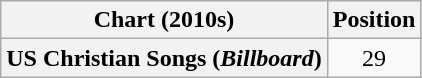<table class="wikitable plainrowheaders" style="text-align:center">
<tr>
<th scope="col">Chart (2010s)</th>
<th scope="col">Position</th>
</tr>
<tr>
<th scope="row">US Christian Songs (<em>Billboard</em>)</th>
<td>29</td>
</tr>
</table>
